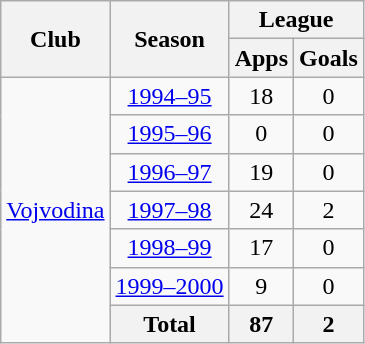<table class="wikitable" style="text-align:center">
<tr>
<th rowspan="2">Club</th>
<th rowspan="2">Season</th>
<th colspan="2">League</th>
</tr>
<tr>
<th>Apps</th>
<th>Goals</th>
</tr>
<tr>
<td rowspan="7"><a href='#'>Vojvodina</a></td>
<td><a href='#'>1994–95</a></td>
<td>18</td>
<td>0</td>
</tr>
<tr>
<td><a href='#'>1995–96</a></td>
<td>0</td>
<td>0</td>
</tr>
<tr>
<td><a href='#'>1996–97</a></td>
<td>19</td>
<td>0</td>
</tr>
<tr>
<td><a href='#'>1997–98</a></td>
<td>24</td>
<td>2</td>
</tr>
<tr>
<td><a href='#'>1998–99</a></td>
<td>17</td>
<td>0</td>
</tr>
<tr>
<td><a href='#'>1999–2000</a></td>
<td>9</td>
<td>0</td>
</tr>
<tr>
<th>Total</th>
<th>87</th>
<th>2</th>
</tr>
</table>
